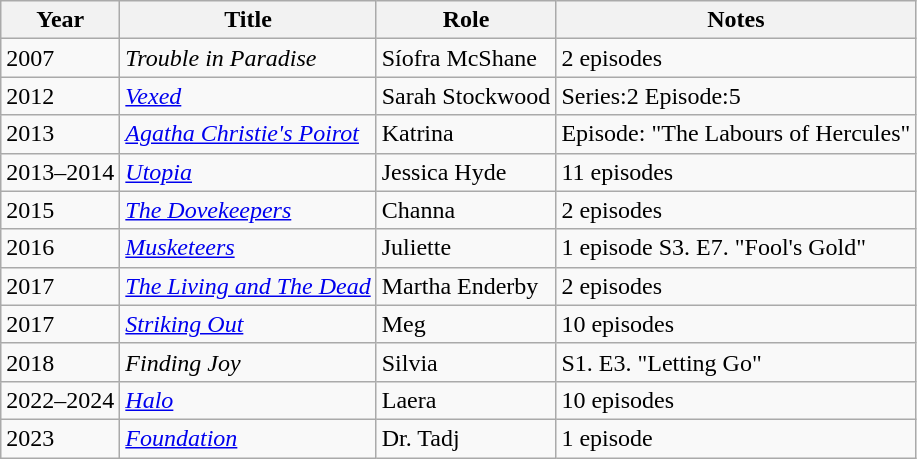<table class="wikitable sortable">
<tr>
<th>Year</th>
<th>Title</th>
<th>Role</th>
<th class="unsortable">Notes</th>
</tr>
<tr>
<td>2007</td>
<td><em>Trouble in Paradise</em></td>
<td>Síofra McShane</td>
<td>2 episodes</td>
</tr>
<tr>
<td>2012</td>
<td><em><a href='#'>Vexed</a></em></td>
<td>Sarah Stockwood</td>
<td>Series:2 Episode:5</td>
</tr>
<tr>
<td>2013</td>
<td><em><a href='#'>Agatha Christie's Poirot</a></em></td>
<td>Katrina</td>
<td>Episode: "The Labours of Hercules"</td>
</tr>
<tr>
<td>2013–2014</td>
<td><em><a href='#'>Utopia</a></em></td>
<td>Jessica Hyde</td>
<td>11 episodes</td>
</tr>
<tr>
<td>2015</td>
<td><em><a href='#'>The Dovekeepers</a></em></td>
<td>Channa</td>
<td>2 episodes</td>
</tr>
<tr>
<td>2016</td>
<td><a href='#'><em>Musketeers</em></a></td>
<td>Juliette</td>
<td>1 episode S3. E7. "Fool's Gold"</td>
</tr>
<tr>
<td>2017</td>
<td><em><a href='#'>The Living and The Dead</a></em></td>
<td>Martha Enderby</td>
<td>2 episodes</td>
</tr>
<tr>
<td>2017</td>
<td><em><a href='#'>Striking Out</a></em></td>
<td>Meg</td>
<td>10 episodes</td>
</tr>
<tr>
<td>2018</td>
<td><em>Finding Joy</em></td>
<td>Silvia</td>
<td>S1. E3. "Letting Go"</td>
</tr>
<tr>
<td>2022–2024</td>
<td><em><a href='#'>Halo</a></em></td>
<td>Laera</td>
<td>10 episodes</td>
</tr>
<tr>
<td>2023</td>
<td><em><a href='#'>Foundation</a></em></td>
<td>Dr. Tadj</td>
<td>1 episode</td>
</tr>
</table>
